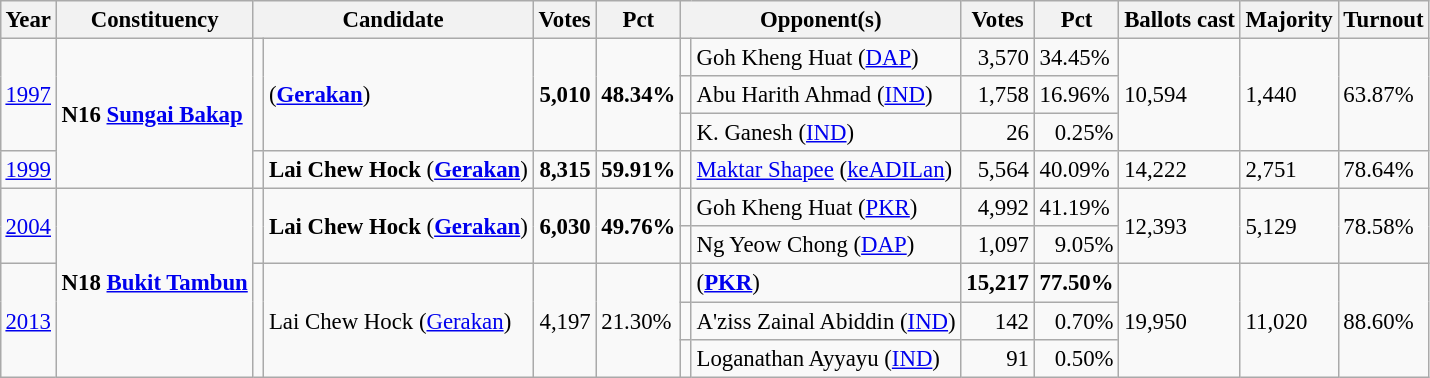<table class="wikitable" style="margin:0.5em ; font-size:95%">
<tr>
<th>Year</th>
<th>Constituency</th>
<th colspan=2>Candidate</th>
<th>Votes</th>
<th>Pct</th>
<th colspan=2>Opponent(s)</th>
<th>Votes</th>
<th>Pct</th>
<th>Ballots cast</th>
<th>Majority</th>
<th>Turnout</th>
</tr>
<tr>
<td rowspan=3><a href='#'>1997</a></td>
<td rowspan=4><strong>N16 <a href='#'>Sungai Bakap</a></strong></td>
<td rowspan=3 ></td>
<td rowspan=3> (<a href='#'><strong>Gerakan</strong></a>)</td>
<td rowspan=3 align=right><strong>5,010</strong></td>
<td rowspan=3><strong>48.34%</strong></td>
<td></td>
<td>Goh Kheng Huat (<a href='#'>DAP</a>)</td>
<td align=right>3,570</td>
<td>34.45%</td>
<td rowspan=3>10,594</td>
<td rowspan=3>1,440</td>
<td rowspan=3>63.87%</td>
</tr>
<tr>
<td></td>
<td>Abu Harith Ahmad (<a href='#'>IND</a>)</td>
<td align=right>1,758</td>
<td>16.96%</td>
</tr>
<tr>
<td></td>
<td>K. Ganesh (<a href='#'>IND</a>)</td>
<td align=right>26</td>
<td align=right>0.25%</td>
</tr>
<tr>
<td><a href='#'>1999</a></td>
<td></td>
<td><strong>Lai Chew Hock</strong> (<a href='#'><strong>Gerakan</strong></a>)</td>
<td align=right><strong>8,315</strong></td>
<td><strong>59.91%</strong></td>
<td></td>
<td><a href='#'>Maktar Shapee</a> (<a href='#'>keADILan</a>)</td>
<td align=right>5,564</td>
<td>40.09%</td>
<td>14,222</td>
<td>2,751</td>
<td>78.64%</td>
</tr>
<tr>
<td rowspan=2><a href='#'>2004</a></td>
<td rowspan=5><strong>N18 <a href='#'>Bukit Tambun</a></strong></td>
<td rowspan=2 ></td>
<td rowspan=2><strong>Lai Chew Hock</strong> (<a href='#'><strong>Gerakan</strong></a>)</td>
<td rowspan=2 align=right><strong>6,030</strong></td>
<td rowspan=2><strong>49.76%</strong></td>
<td></td>
<td>Goh Kheng Huat (<a href='#'>PKR</a>)</td>
<td align=right>4,992</td>
<td>41.19%</td>
<td rowspan=2>12,393</td>
<td rowspan=2>5,129</td>
<td rowspan=2>78.58%</td>
</tr>
<tr>
<td></td>
<td>Ng Yeow Chong (<a href='#'>DAP</a>)</td>
<td align=right>1,097</td>
<td align=right>9.05%</td>
</tr>
<tr>
<td rowspan=3><a href='#'>2013</a></td>
<td rowspan=3 ></td>
<td rowspan=3>Lai Chew Hock (<a href='#'>Gerakan</a>)</td>
<td rowspan=3 align=right>4,197</td>
<td rowspan=3>21.30%</td>
<td></td>
<td> (<a href='#'><strong>PKR</strong></a>)</td>
<td align="right"><strong>15,217</strong></td>
<td><strong>77.50%</strong></td>
<td rowspan=3>19,950</td>
<td rowspan=3>11,020</td>
<td rowspan=3>88.60%</td>
</tr>
<tr>
<td></td>
<td>A'ziss Zainal Abiddin (<a href='#'>IND</a>)</td>
<td align="right">142</td>
<td align="right">0.70%</td>
</tr>
<tr>
<td></td>
<td>Loganathan Ayyayu (<a href='#'>IND</a>)</td>
<td align="right">91</td>
<td align="right">0.50%</td>
</tr>
</table>
